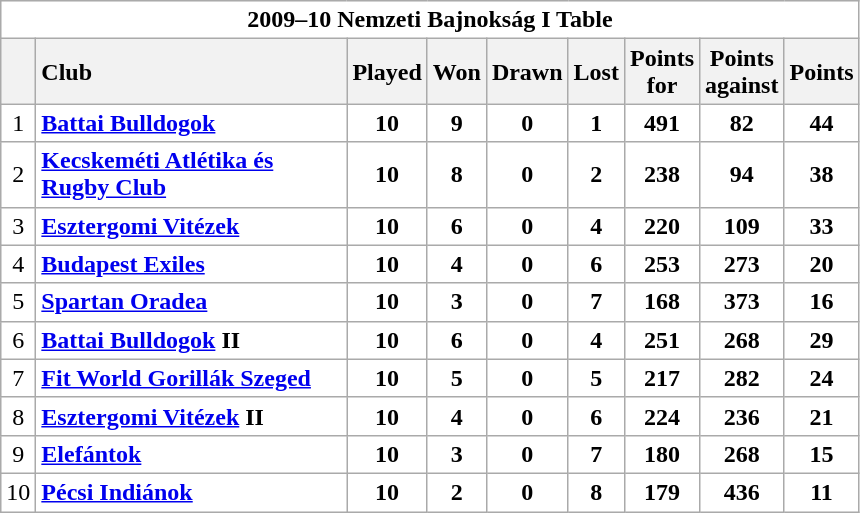<table class="wikitable" style="float:left; margin-right:15px; text-align: center;">
<tr>
<td colspan="10" bgcolor="#FFFFFF" cellpadding="0" cellspacing="0"><strong>2009–10 Nemzeti Bajnokság I Table</strong></td>
</tr>
<tr>
<th bgcolor="#efefef" width="10"></th>
<th bgcolor="#efefef" style="text-align:left" width="200">Club</th>
<th bgcolor="#efefef" width="20">Played</th>
<th bgcolor="#efefef" width="20">Won</th>
<th bgcolor="#efefef" width="20">Drawn</th>
<th bgcolor="#efefef" width="20">Lost</th>
<th bgcolor="#efefef" width="20">Points for</th>
<th bgcolor="#efefef" width="20">Points against</th>
<th bgcolor="#efefef" width="20">Points</th>
</tr>
<tr bgcolor=#ffffff align=center>
<td>1</td>
<td align=left><strong><a href='#'>Battai Bulldogok</a></strong></td>
<td><strong>10</strong></td>
<td><strong>9</strong></td>
<td><strong>0</strong></td>
<td><strong>1</strong></td>
<td><strong>491</strong></td>
<td><strong>82</strong></td>
<td><strong>44</strong></td>
</tr>
<tr bgcolor=#ffffff align=center>
<td>2</td>
<td align=left><strong><a href='#'>Kecskeméti Atlétika és Rugby Club</a></strong></td>
<td><strong>10</strong></td>
<td><strong>8</strong></td>
<td><strong>0</strong></td>
<td><strong>2</strong></td>
<td><strong>238</strong></td>
<td><strong>94</strong></td>
<td><strong>38</strong></td>
</tr>
<tr bgcolor=#ffffff align=center>
<td>3</td>
<td align=left><strong><a href='#'>Esztergomi Vitézek</a></strong></td>
<td><strong>10</strong></td>
<td><strong>6</strong></td>
<td><strong>0</strong></td>
<td><strong>4</strong></td>
<td><strong>220</strong></td>
<td><strong>109</strong></td>
<td><strong>33</strong></td>
</tr>
<tr bgcolor=#ffffff align=center>
<td>4</td>
<td align=left><strong><a href='#'>Budapest Exiles</a></strong></td>
<td><strong>10</strong></td>
<td><strong>4</strong></td>
<td><strong>0</strong></td>
<td><strong>6</strong></td>
<td><strong>253</strong></td>
<td><strong>273</strong></td>
<td><strong>20</strong></td>
</tr>
<tr bgcolor=#ffffff align=center>
<td>5</td>
<td align=left><strong><a href='#'>Spartan Oradea</a></strong></td>
<td><strong>10</strong></td>
<td><strong>3</strong></td>
<td><strong>0</strong></td>
<td><strong>7</strong></td>
<td><strong>168</strong></td>
<td><strong>373</strong></td>
<td><strong>16</strong></td>
</tr>
<tr bgcolor=#ffffff align=center>
<td>6</td>
<td align=left><strong><a href='#'>Battai Bulldogok</a> II</strong></td>
<td><strong>10</strong></td>
<td><strong>6</strong></td>
<td><strong>0</strong></td>
<td><strong>4</strong></td>
<td><strong>251</strong></td>
<td><strong>268</strong></td>
<td><strong>29</strong></td>
</tr>
<tr bgcolor=#ffffff align=center>
<td>7</td>
<td align=left><strong><a href='#'>Fit World Gorillák Szeged</a></strong></td>
<td><strong>10</strong></td>
<td><strong>5</strong></td>
<td><strong>0</strong></td>
<td><strong>5</strong></td>
<td><strong>217</strong></td>
<td><strong>282</strong></td>
<td><strong>24</strong></td>
</tr>
<tr bgcolor=#ffffff align=center>
<td>8</td>
<td align=left><strong><a href='#'>Esztergomi Vitézek</a> II</strong></td>
<td><strong>10</strong></td>
<td><strong>4</strong></td>
<td><strong>0</strong></td>
<td><strong>6</strong></td>
<td><strong>224</strong></td>
<td><strong>236</strong></td>
<td><strong>21</strong></td>
</tr>
<tr bgcolor=#ffffff align=center>
<td>9</td>
<td align=left><strong><a href='#'>Elefántok</a></strong></td>
<td><strong>10</strong></td>
<td><strong>3</strong></td>
<td><strong>0</strong></td>
<td><strong>7</strong></td>
<td><strong>180</strong></td>
<td><strong>268</strong></td>
<td><strong>15</strong></td>
</tr>
<tr bgcolor=#ffffff align=center>
<td>10</td>
<td align=left><strong><a href='#'>Pécsi Indiánok</a></strong></td>
<td><strong>10</strong></td>
<td><strong>2</strong></td>
<td><strong>0</strong></td>
<td><strong>8</strong></td>
<td><strong>179</strong></td>
<td><strong>436</strong></td>
<td><strong>11</strong></td>
</tr>
</table>
